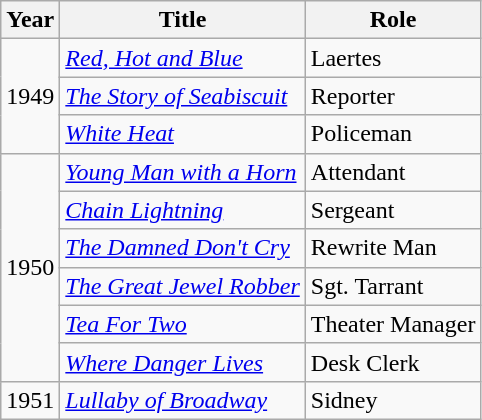<table class="wikitable">
<tr>
<th>Year</th>
<th>Title</th>
<th>Role</th>
</tr>
<tr>
<td rowspan=3>1949</td>
<td><em><a href='#'>Red, Hot and Blue</a></em></td>
<td>Laertes</td>
</tr>
<tr>
<td><em><a href='#'>The Story of Seabiscuit</a></em></td>
<td>Reporter</td>
</tr>
<tr>
<td><em><a href='#'>White Heat</a></em></td>
<td>Policeman</td>
</tr>
<tr>
<td rowspan=6>1950</td>
<td><em><a href='#'>Young Man with a Horn</a></em></td>
<td>Attendant</td>
</tr>
<tr>
<td><em><a href='#'>Chain Lightning</a></em></td>
<td>Sergeant</td>
</tr>
<tr>
<td><em><a href='#'>The Damned Don't Cry</a></em></td>
<td>Rewrite Man</td>
</tr>
<tr>
<td><em><a href='#'>The Great Jewel Robber</a></em></td>
<td>Sgt. Tarrant</td>
</tr>
<tr>
<td><em><a href='#'>Tea For Two</a></em></td>
<td>Theater Manager</td>
</tr>
<tr>
<td><em><a href='#'>Where Danger Lives</a></em></td>
<td>Desk Clerk</td>
</tr>
<tr>
<td>1951</td>
<td><em><a href='#'>Lullaby of Broadway</a></em></td>
<td>Sidney</td>
</tr>
</table>
